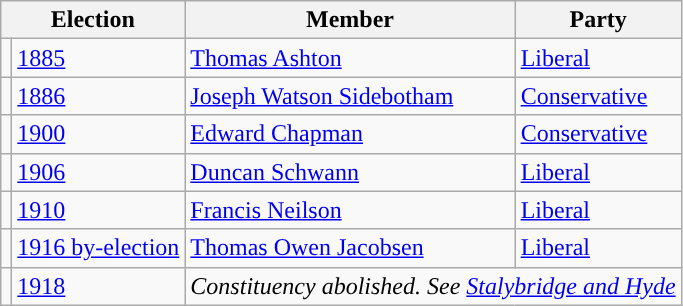<table class="wikitable">
<tr>
<th colspan=2>Election</th>
<th>Member</th>
<th>Party</th>
</tr>
<tr>
<td style="color:inherit;background-color: "></td>
<td><a href='#'>1885</a></td>
<td><a href='#'>Thomas Ashton</a></td>
<td><a href='#'>Liberal</a></td>
</tr>
<tr>
<td style="color:inherit;background-color: "></td>
<td><a href='#'>1886</a></td>
<td><a href='#'>Joseph Watson Sidebotham</a></td>
<td><a href='#'>Conservative</a></td>
</tr>
<tr>
<td style="color:inherit;background-color: "></td>
<td><a href='#'>1900</a></td>
<td><a href='#'>Edward Chapman</a></td>
<td><a href='#'>Conservative</a></td>
</tr>
<tr>
<td style="color:inherit;background-color: "></td>
<td><a href='#'>1906</a></td>
<td><a href='#'>Duncan Schwann</a></td>
<td><a href='#'>Liberal</a></td>
</tr>
<tr>
<td style="color:inherit;background-color: "></td>
<td><a href='#'>1910</a></td>
<td><a href='#'>Francis Neilson</a></td>
<td><a href='#'>Liberal</a></td>
</tr>
<tr>
<td style="color:inherit;background-color: "></td>
<td><a href='#'>1916 by-election</a></td>
<td><a href='#'>Thomas Owen Jacobsen</a></td>
<td><a href='#'>Liberal</a></td>
</tr>
<tr>
<td></td>
<td><a href='#'>1918</a></td>
<td colspan="2"><em>Constituency abolished. See <a href='#'>Stalybridge and Hyde</a></em></td>
</tr>
</table>
